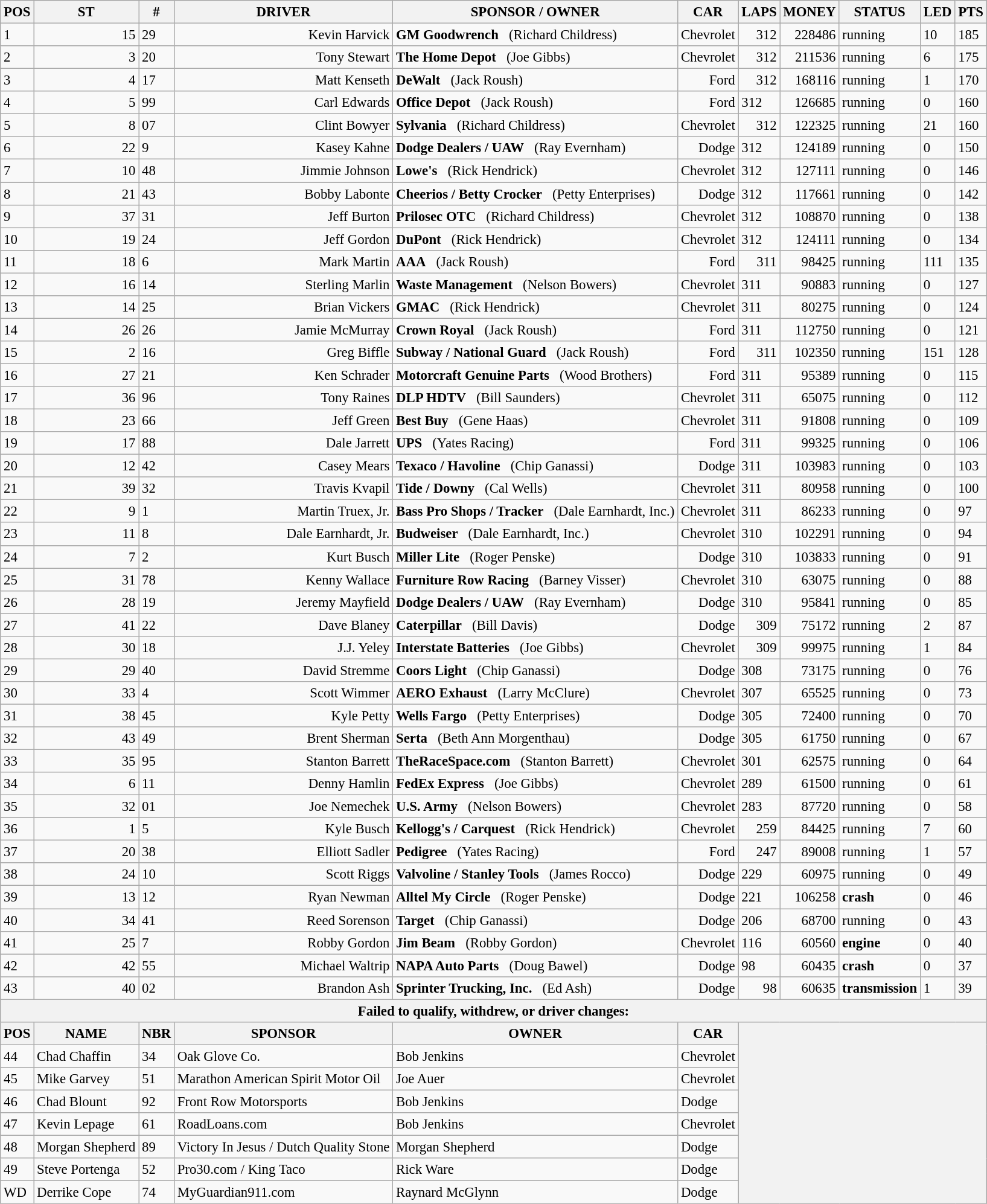<table class="wikitable" style="font-size: 95%;" cellspacing="0" cellpadding="0" border="0">
<tr>
<th>POS</th>
<th>ST</th>
<th>#</th>
<th>DRIVER</th>
<th>SPONSOR / OWNER</th>
<th>CAR</th>
<th>LAPS</th>
<th>MONEY</th>
<th>STATUS</th>
<th>LED</th>
<th>PTS</th>
</tr>
<tr>
<td>1</td>
<td align="right">15</td>
<td>29</td>
<td align="right">  Kevin Harvick</td>
<td><strong>GM Goodwrench</strong>   (Richard Childress)</td>
<td align="right">Chevrolet</td>
<td align="right">312</td>
<td align="right">228486</td>
<td>running</td>
<td>10</td>
<td>185</td>
</tr>
<tr>
<td>2</td>
<td align="right">3</td>
<td>20</td>
<td align="right">  Tony Stewart</td>
<td><strong>The Home Depot</strong>   (Joe Gibbs)</td>
<td align="right">Chevrolet</td>
<td align="right">312</td>
<td align="right">211536</td>
<td>running</td>
<td>6</td>
<td>175</td>
</tr>
<tr>
<td>3</td>
<td align="right">4</td>
<td>17</td>
<td align="right">  Matt Kenseth</td>
<td><strong>DeWalt</strong>   (Jack Roush)</td>
<td align="right">Ford</td>
<td align="right">312</td>
<td align="right">168116</td>
<td>running</td>
<td>1</td>
<td>170</td>
</tr>
<tr>
<td>4</td>
<td align="right">5</td>
<td>99</td>
<td align="right">  Carl Edwards</td>
<td><strong>Office Depot</strong>   (Jack Roush)</td>
<td align="right">Ford</td>
<td>312</td>
<td align="right">126685</td>
<td>running</td>
<td>0</td>
<td>160</td>
</tr>
<tr>
<td>5</td>
<td align="right">8</td>
<td>07</td>
<td align="right">  Clint Bowyer</td>
<td><strong>Sylvania</strong>   (Richard Childress)</td>
<td align="right">Chevrolet</td>
<td align="right">312</td>
<td align="right">122325</td>
<td>running</td>
<td>21</td>
<td>160</td>
</tr>
<tr>
<td>6</td>
<td align="right">22</td>
<td>9</td>
<td align="right">  Kasey Kahne</td>
<td><strong>Dodge Dealers / UAW</strong>   (Ray Evernham)</td>
<td align="right">Dodge</td>
<td>312</td>
<td align="right">124189</td>
<td>running</td>
<td>0</td>
<td>150</td>
</tr>
<tr>
<td>7</td>
<td align="right">10</td>
<td>48</td>
<td align="right">  Jimmie Johnson</td>
<td><strong>Lowe's</strong>   (Rick Hendrick)</td>
<td align="right">Chevrolet</td>
<td>312</td>
<td align="right">127111</td>
<td>running</td>
<td>0</td>
<td>146</td>
</tr>
<tr>
<td>8</td>
<td align="right">21</td>
<td>43</td>
<td align="right">  Bobby Labonte</td>
<td><strong>Cheerios / Betty Crocker</strong>   (Petty Enterprises)</td>
<td align="right">Dodge</td>
<td>312</td>
<td align="right">117661</td>
<td>running</td>
<td>0</td>
<td>142</td>
</tr>
<tr>
<td>9</td>
<td align="right">37</td>
<td>31</td>
<td align="right">  Jeff Burton</td>
<td><strong>Prilosec OTC</strong>   (Richard Childress)</td>
<td align="right">Chevrolet</td>
<td>312</td>
<td align="right">108870</td>
<td>running</td>
<td>0</td>
<td>138</td>
</tr>
<tr>
<td>10</td>
<td align="right">19</td>
<td>24</td>
<td align="right">  Jeff Gordon</td>
<td><strong>DuPont</strong>   (Rick Hendrick)</td>
<td align="right">Chevrolet</td>
<td>312</td>
<td align="right">124111</td>
<td>running</td>
<td>0</td>
<td>134</td>
</tr>
<tr>
<td>11</td>
<td align="right">18</td>
<td>6</td>
<td align="right">  Mark Martin</td>
<td><strong>AAA</strong>   (Jack Roush)</td>
<td align="right">Ford</td>
<td align="right">311</td>
<td align="right">98425</td>
<td>running</td>
<td>111</td>
<td>135</td>
</tr>
<tr>
<td>12</td>
<td align="right">16</td>
<td>14</td>
<td align="right">  Sterling Marlin</td>
<td><strong>Waste Management</strong>   (Nelson Bowers)</td>
<td align="right">Chevrolet</td>
<td>311</td>
<td align="right">90883</td>
<td>running</td>
<td>0</td>
<td>127</td>
</tr>
<tr>
<td>13</td>
<td align="right">14</td>
<td>25</td>
<td align="right">  Brian Vickers</td>
<td><strong>GMAC</strong>   (Rick Hendrick)</td>
<td align="right">Chevrolet</td>
<td>311</td>
<td align="right">80275</td>
<td>running</td>
<td>0</td>
<td>124</td>
</tr>
<tr>
<td>14</td>
<td align="right">26</td>
<td>26</td>
<td align="right">  Jamie McMurray</td>
<td><strong>Crown Royal</strong>   (Jack Roush)</td>
<td align="right">Ford</td>
<td>311</td>
<td align="right">112750</td>
<td>running</td>
<td>0</td>
<td>121</td>
</tr>
<tr>
<td>15</td>
<td align="right">2</td>
<td>16</td>
<td align="right">  Greg Biffle</td>
<td><strong>Subway / National Guard</strong>   (Jack Roush)</td>
<td align="right">Ford</td>
<td align="right">311</td>
<td align="right">102350</td>
<td>running</td>
<td>151</td>
<td>128</td>
</tr>
<tr>
<td>16</td>
<td align="right">27</td>
<td>21</td>
<td align="right">  Ken Schrader</td>
<td><strong>Motorcraft Genuine Parts</strong>   (Wood Brothers)</td>
<td align="right">Ford</td>
<td>311</td>
<td align="right">95389</td>
<td>running</td>
<td>0</td>
<td>115</td>
</tr>
<tr>
<td>17</td>
<td align="right">36</td>
<td>96</td>
<td align="right">  Tony Raines</td>
<td><strong>DLP HDTV</strong>   (Bill Saunders)</td>
<td align="right">Chevrolet</td>
<td>311</td>
<td align="right">65075</td>
<td>running</td>
<td>0</td>
<td>112</td>
</tr>
<tr>
<td>18</td>
<td align="right">23</td>
<td>66</td>
<td align="right">  Jeff Green</td>
<td><strong>Best Buy</strong>   (Gene Haas)</td>
<td align="right">Chevrolet</td>
<td>311</td>
<td align="right">91808</td>
<td>running</td>
<td>0</td>
<td>109</td>
</tr>
<tr>
<td>19</td>
<td align="right">17</td>
<td>88</td>
<td align="right">  Dale Jarrett</td>
<td><strong>UPS</strong>   (Yates Racing)</td>
<td align="right">Ford</td>
<td>311</td>
<td align="right">99325</td>
<td>running</td>
<td>0</td>
<td>106</td>
</tr>
<tr>
<td>20</td>
<td align="right">12</td>
<td>42</td>
<td align="right">  Casey Mears</td>
<td><strong>Texaco / Havoline</strong>   (Chip Ganassi)</td>
<td align="right">Dodge</td>
<td>311</td>
<td align="right">103983</td>
<td>running</td>
<td>0</td>
<td>103</td>
</tr>
<tr>
<td>21</td>
<td align="right">39</td>
<td>32</td>
<td align="right">  Travis Kvapil</td>
<td><strong>Tide / Downy</strong>   (Cal Wells)</td>
<td align="right">Chevrolet</td>
<td>311</td>
<td align="right">80958</td>
<td>running</td>
<td>0</td>
<td>100</td>
</tr>
<tr>
<td>22</td>
<td align="right">9</td>
<td>1</td>
<td align="right">  Martin Truex, Jr.</td>
<td><strong>Bass Pro Shops / Tracker</strong>   (Dale Earnhardt, Inc.)</td>
<td align="right">Chevrolet</td>
<td>311</td>
<td align="right">86233</td>
<td>running</td>
<td>0</td>
<td>97</td>
</tr>
<tr>
<td>23</td>
<td align="right">11</td>
<td>8</td>
<td align="right">  Dale Earnhardt, Jr.</td>
<td><strong>Budweiser</strong>   (Dale Earnhardt, Inc.)</td>
<td align="right">Chevrolet</td>
<td>310</td>
<td align="right">102291</td>
<td>running</td>
<td>0</td>
<td>94</td>
</tr>
<tr>
<td>24</td>
<td align="right">7</td>
<td>2</td>
<td align="right">  Kurt Busch</td>
<td><strong>Miller Lite</strong>   (Roger Penske)</td>
<td align="right">Dodge</td>
<td>310</td>
<td align="right">103833</td>
<td>running</td>
<td>0</td>
<td>91</td>
</tr>
<tr>
<td>25</td>
<td align="right">31</td>
<td>78</td>
<td align="right">  Kenny Wallace</td>
<td><strong>Furniture Row Racing</strong>   (Barney Visser)</td>
<td align="right">Chevrolet</td>
<td>310</td>
<td align="right">63075</td>
<td>running</td>
<td>0</td>
<td>88</td>
</tr>
<tr>
<td>26</td>
<td align="right">28</td>
<td>19</td>
<td align="right">  Jeremy Mayfield</td>
<td><strong>Dodge Dealers / UAW</strong>   (Ray Evernham)</td>
<td align="right">Dodge</td>
<td>310</td>
<td align="right">95841</td>
<td>running</td>
<td>0</td>
<td>85</td>
</tr>
<tr>
<td>27</td>
<td align="right">41</td>
<td>22</td>
<td align="right">  Dave Blaney</td>
<td><strong>Caterpillar</strong>   (Bill Davis)</td>
<td align="right">Dodge</td>
<td align="right">309</td>
<td align="right">75172</td>
<td>running</td>
<td>2</td>
<td>87</td>
</tr>
<tr>
<td>28</td>
<td align="right">30</td>
<td>18</td>
<td align="right">  J.J. Yeley</td>
<td><strong>Interstate Batteries</strong>   (Joe Gibbs)</td>
<td align="right">Chevrolet</td>
<td align="right">309</td>
<td align="right">99975</td>
<td>running</td>
<td>1</td>
<td>84</td>
</tr>
<tr>
<td>29</td>
<td align="right">29</td>
<td>40</td>
<td align="right">  David Stremme</td>
<td><strong>Coors Light</strong>   (Chip Ganassi)</td>
<td align="right">Dodge</td>
<td>308</td>
<td align="right">73175</td>
<td>running</td>
<td>0</td>
<td>76</td>
</tr>
<tr>
<td>30</td>
<td align="right">33</td>
<td>4</td>
<td align="right">  Scott Wimmer</td>
<td><strong>AERO Exhaust</strong>   (Larry McClure)</td>
<td align="right">Chevrolet</td>
<td>307</td>
<td align="right">65525</td>
<td>running</td>
<td>0</td>
<td>73</td>
</tr>
<tr>
<td>31</td>
<td align="right">38</td>
<td>45</td>
<td align="right">  Kyle Petty</td>
<td><strong>Wells Fargo</strong>   (Petty Enterprises)</td>
<td align="right">Dodge</td>
<td>305</td>
<td align="right">72400</td>
<td>running</td>
<td>0</td>
<td>70</td>
</tr>
<tr>
<td>32</td>
<td align="right">43</td>
<td>49</td>
<td align="right">  Brent Sherman</td>
<td><strong>Serta</strong>   (Beth Ann Morgenthau)</td>
<td align="right">Dodge</td>
<td>305</td>
<td align="right">61750</td>
<td>running</td>
<td>0</td>
<td>67</td>
</tr>
<tr>
<td>33</td>
<td align="right">35</td>
<td>95</td>
<td align="right">  Stanton Barrett</td>
<td><strong>TheRaceSpace.com</strong>   (Stanton Barrett)</td>
<td align="right">Chevrolet</td>
<td>301</td>
<td align="right">62575</td>
<td>running</td>
<td>0</td>
<td>64</td>
</tr>
<tr>
<td>34</td>
<td align="right">6</td>
<td>11</td>
<td align="right">  Denny Hamlin</td>
<td><strong>FedEx Express</strong>   (Joe Gibbs)</td>
<td align="right">Chevrolet</td>
<td>289</td>
<td align="right">61500</td>
<td>running</td>
<td>0</td>
<td>61</td>
</tr>
<tr>
<td>35</td>
<td align="right">32</td>
<td>01</td>
<td align="right">  Joe Nemechek</td>
<td><strong>U.S. Army</strong>   (Nelson Bowers)</td>
<td align="right">Chevrolet</td>
<td>283</td>
<td align="right">87720</td>
<td>running</td>
<td>0</td>
<td>58</td>
</tr>
<tr>
<td>36</td>
<td align="right">1</td>
<td>5</td>
<td align="right">  Kyle Busch</td>
<td><strong>Kellogg's / Carquest</strong>   (Rick Hendrick)</td>
<td align="right">Chevrolet</td>
<td align="right">259</td>
<td align="right">84425</td>
<td>running</td>
<td>7</td>
<td>60</td>
</tr>
<tr>
<td>37</td>
<td align="right">20</td>
<td>38</td>
<td align="right">  Elliott Sadler</td>
<td><strong>Pedigree</strong>   (Yates Racing)</td>
<td align="right">Ford</td>
<td align="right">247</td>
<td align="right">89008</td>
<td>running</td>
<td>1</td>
<td>57</td>
</tr>
<tr>
<td>38</td>
<td align="right">24</td>
<td>10</td>
<td align="right">  Scott Riggs</td>
<td><strong>Valvoline / Stanley Tools</strong>   (James Rocco)</td>
<td align="right">Dodge</td>
<td>229</td>
<td align="right">60975</td>
<td>running</td>
<td>0</td>
<td>49</td>
</tr>
<tr>
<td>39</td>
<td align="right">13</td>
<td>12</td>
<td align="right">  Ryan Newman</td>
<td><strong>Alltel My Circle</strong>   (Roger Penske)</td>
<td align="right">Dodge</td>
<td>221</td>
<td align="right">106258</td>
<td><strong>crash</strong></td>
<td>0</td>
<td>46</td>
</tr>
<tr>
<td>40</td>
<td align="right">34</td>
<td>41</td>
<td align="right">  Reed Sorenson</td>
<td><strong>Target</strong>   (Chip Ganassi)</td>
<td align="right">Dodge</td>
<td>206</td>
<td align="right">68700</td>
<td>running</td>
<td>0</td>
<td>43</td>
</tr>
<tr>
<td>41</td>
<td align="right">25</td>
<td>7</td>
<td align="right">  Robby Gordon</td>
<td><strong>Jim Beam</strong>   (Robby Gordon)</td>
<td align="right">Chevrolet</td>
<td>116</td>
<td align="right">60560</td>
<td><strong>engine</strong></td>
<td>0</td>
<td>40</td>
</tr>
<tr>
<td>42</td>
<td align="right">42</td>
<td>55</td>
<td align="right">  Michael Waltrip</td>
<td><strong>NAPA Auto Parts</strong>   (Doug Bawel)</td>
<td align="right">Dodge</td>
<td>98</td>
<td align="right">60435</td>
<td><strong>crash</strong></td>
<td>0</td>
<td>37</td>
</tr>
<tr>
<td>43</td>
<td align="right">40</td>
<td>02</td>
<td align="right">  Brandon Ash</td>
<td><strong>Sprinter Trucking, Inc.</strong>   (Ed Ash)</td>
<td align="right">Dodge</td>
<td align="right">98</td>
<td align="right">60635</td>
<td><strong>transmission</strong></td>
<td>1</td>
<td>39</td>
</tr>
<tr>
<th colspan="11">Failed to qualify, withdrew, or driver changes:</th>
</tr>
<tr>
<th>POS</th>
<th>NAME</th>
<th>NBR</th>
<th>SPONSOR</th>
<th>OWNER</th>
<th>CAR</th>
<th colspan="5" rowspan="8"></th>
</tr>
<tr>
<td>44</td>
<td>Chad Chaffin</td>
<td>34</td>
<td>Oak Glove Co.</td>
<td>Bob Jenkins</td>
<td>Chevrolet</td>
</tr>
<tr>
<td>45</td>
<td>Mike Garvey</td>
<td>51</td>
<td>Marathon American Spirit Motor Oil</td>
<td>Joe Auer</td>
<td>Chevrolet</td>
</tr>
<tr>
<td>46</td>
<td>Chad Blount</td>
<td>92</td>
<td>Front Row Motorsports</td>
<td>Bob Jenkins</td>
<td>Dodge</td>
</tr>
<tr>
<td>47</td>
<td>Kevin Lepage</td>
<td>61</td>
<td>RoadLoans.com</td>
<td>Bob Jenkins</td>
<td>Chevrolet</td>
</tr>
<tr>
<td>48</td>
<td>Morgan Shepherd</td>
<td>89</td>
<td>Victory In Jesus / Dutch Quality Stone</td>
<td>Morgan Shepherd</td>
<td>Dodge</td>
</tr>
<tr>
<td>49</td>
<td>Steve Portenga</td>
<td>52</td>
<td>Pro30.com / King Taco</td>
<td>Rick Ware</td>
<td>Dodge</td>
</tr>
<tr>
<td>WD</td>
<td>Derrike Cope</td>
<td>74</td>
<td>MyGuardian911.com</td>
<td>Raynard McGlynn</td>
<td>Dodge</td>
</tr>
</table>
